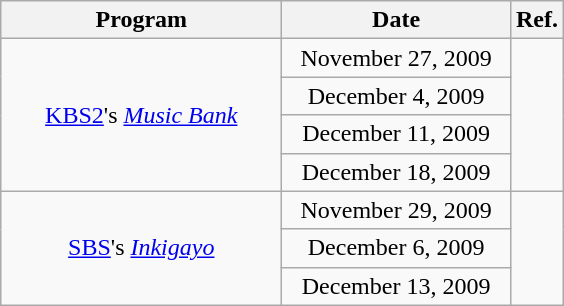<table class="wikitable" style="text-align:center">
<tr>
<th width="180">Program</th>
<th width="145">Date</th>
<th>Ref.</th>
</tr>
<tr>
<td rowspan="4"><a href='#'>KBS2</a>'s <em><a href='#'>Music Bank</a></em></td>
<td>November 27, 2009</td>
<td rowspan="4"></td>
</tr>
<tr>
<td>December 4, 2009</td>
</tr>
<tr>
<td>December 11, 2009</td>
</tr>
<tr>
<td>December 18, 2009</td>
</tr>
<tr>
<td rowspan="3"><a href='#'>SBS</a>'s <em><a href='#'>Inkigayo</a></em></td>
<td>November 29, 2009</td>
<td rowspan="3"></td>
</tr>
<tr>
<td>December 6, 2009</td>
</tr>
<tr>
<td>December 13, 2009</td>
</tr>
</table>
